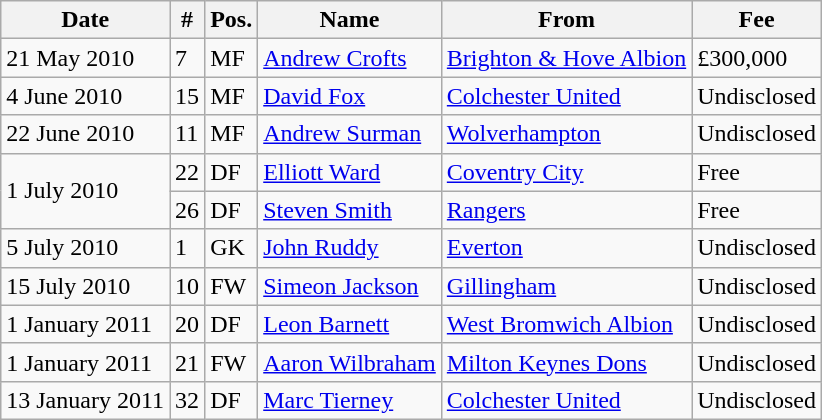<table class="wikitable">
<tr>
<th>Date</th>
<th>#</th>
<th>Pos.</th>
<th>Name</th>
<th>From</th>
<th>Fee</th>
</tr>
<tr>
<td>21 May 2010</td>
<td>7</td>
<td>MF</td>
<td><a href='#'>Andrew Crofts</a></td>
<td><a href='#'>Brighton & Hove Albion</a></td>
<td>£300,000</td>
</tr>
<tr>
<td>4 June 2010</td>
<td>15</td>
<td>MF</td>
<td><a href='#'>David Fox</a></td>
<td><a href='#'>Colchester United</a></td>
<td>Undisclosed</td>
</tr>
<tr>
<td>22 June 2010</td>
<td>11</td>
<td>MF</td>
<td><a href='#'>Andrew Surman</a></td>
<td><a href='#'>Wolverhampton</a></td>
<td>Undisclosed</td>
</tr>
<tr>
<td rowspan="2">1 July 2010</td>
<td>22</td>
<td>DF</td>
<td><a href='#'>Elliott Ward</a></td>
<td><a href='#'>Coventry City</a></td>
<td>Free</td>
</tr>
<tr>
<td>26</td>
<td>DF</td>
<td><a href='#'>Steven Smith</a></td>
<td><a href='#'>Rangers</a></td>
<td>Free</td>
</tr>
<tr>
<td>5 July 2010</td>
<td>1</td>
<td>GK</td>
<td><a href='#'>John Ruddy</a></td>
<td><a href='#'>Everton</a></td>
<td>Undisclosed</td>
</tr>
<tr>
<td>15 July 2010</td>
<td>10</td>
<td>FW</td>
<td><a href='#'>Simeon Jackson</a></td>
<td><a href='#'>Gillingham</a></td>
<td>Undisclosed</td>
</tr>
<tr>
<td>1 January 2011</td>
<td>20</td>
<td>DF</td>
<td><a href='#'>Leon Barnett</a></td>
<td><a href='#'>West Bromwich Albion</a></td>
<td>Undisclosed</td>
</tr>
<tr>
<td>1 January 2011</td>
<td>21</td>
<td>FW</td>
<td><a href='#'>Aaron Wilbraham</a></td>
<td><a href='#'>Milton Keynes Dons</a></td>
<td>Undisclosed</td>
</tr>
<tr>
<td>13 January 2011</td>
<td>32</td>
<td>DF</td>
<td><a href='#'>Marc Tierney</a></td>
<td><a href='#'>Colchester United</a></td>
<td>Undisclosed</td>
</tr>
</table>
